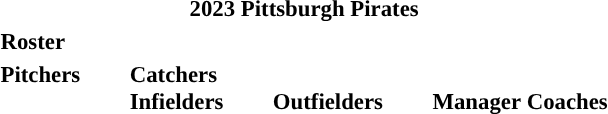<table class="toccolours" style="font-size: 95%;">
<tr>
<th colspan="10"><strong>2023 Pittsburgh Pirates</strong></th>
</tr>
<tr>
<td colspan="10"><strong>Roster</strong></td>
</tr>
<tr>
<td valign="top"><strong>Pitchers</strong><br>



























</td>
<td style="width:25px;"></td>
<td valign="top"><strong>Catchers</strong><br>



<strong>Infielders</strong>















</td>
<td style="width:25px;"></td>
<td valign="top"><br><strong>Outfielders</strong>









</td>
<td style="width:25px;"></td>
<td valign="top"><br><strong>Manager</strong>

<strong>Coaches</strong>
 
 
 
 
 
 
 
 
 
  
 
 </td>
</tr>
</table>
